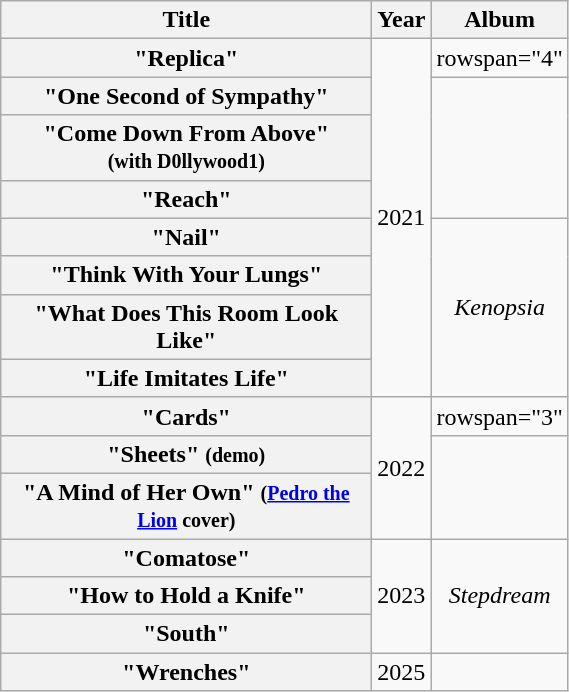<table class="wikitable plainrowheaders" style="text-align:center;">
<tr>
<th scope="col" style="width:15em;">Title</th>
<th scope="col">Year</th>
<th scope="col">Album</th>
</tr>
<tr>
<th scope="row">"Replica"</th>
<td rowspan="8">2021</td>
<td>rowspan="4" </td>
</tr>
<tr>
<th scope="row">"One Second of Sympathy"</th>
</tr>
<tr>
<th scope="row">"Come Down From Above"<br><small>(with D0llywood1)</small></th>
</tr>
<tr>
<th scope="row">"Reach"</th>
</tr>
<tr>
<th scope="row">"Nail"</th>
<td rowspan="4"><em>Kenopsia</em></td>
</tr>
<tr>
<th scope="row">"Think With Your Lungs"</th>
</tr>
<tr>
<th scope="row">"What Does This Room Look Like"</th>
</tr>
<tr>
<th scope="row">"Life Imitates Life"</th>
</tr>
<tr>
<th scope="row">"Cards"</th>
<td rowspan="3">2022</td>
<td>rowspan="3" </td>
</tr>
<tr>
<th scope="row">"Sheets" <small>(demo)</small></th>
</tr>
<tr>
<th scope="row">"A Mind of Her Own" <small>(<a href='#'>Pedro the Lion</a> cover)</small></th>
</tr>
<tr>
<th scope="row">"Comatose"</th>
<td rowspan="3">2023</td>
<td rowspan="3"><em>Stepdream</em></td>
</tr>
<tr>
<th scope="row">"How to Hold a Knife"</th>
</tr>
<tr>
<th scope="row">"South"</th>
</tr>
<tr>
<th scope="row">"Wrenches"</th>
<td>2025</td>
<td></td>
</tr>
</table>
